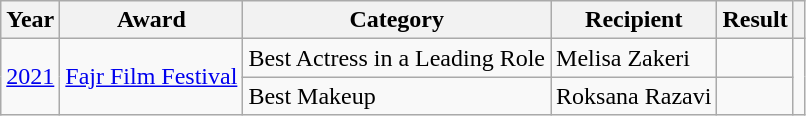<table class="wikitable">
<tr>
<th>Year</th>
<th>Award</th>
<th>Category</th>
<th>Recipient</th>
<th>Result</th>
<th></th>
</tr>
<tr>
<td rowspan="2"><a href='#'>2021</a></td>
<td rowspan="2"><a href='#'>Fajr Film Festival</a></td>
<td>Best Actress in a Leading Role</td>
<td>Melisa Zakeri</td>
<td></td>
<td rowspan="2"></td>
</tr>
<tr>
<td>Best Makeup</td>
<td>Roksana Razavi</td>
<td></td>
</tr>
</table>
